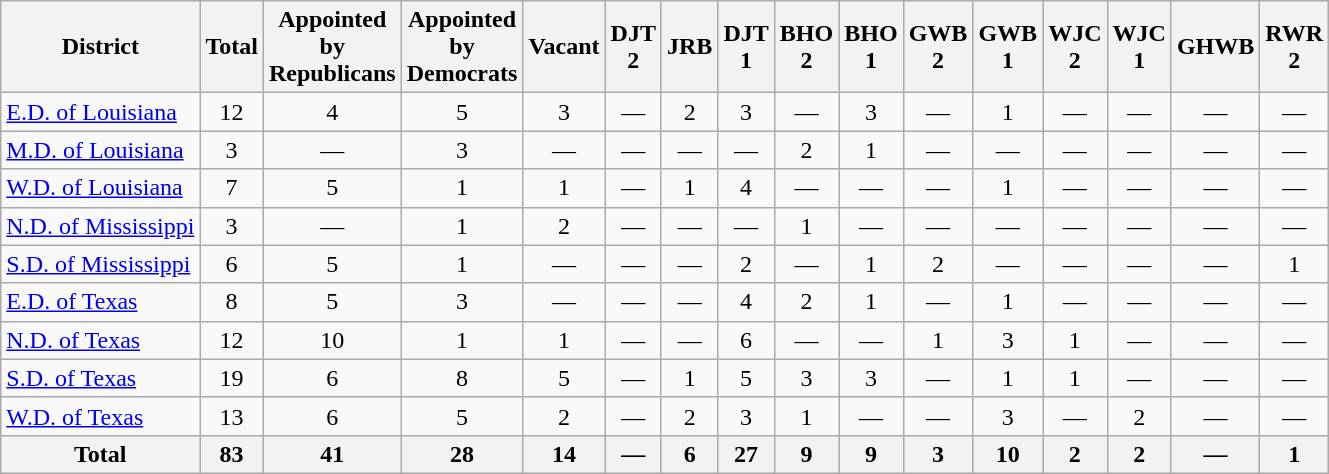<table class="wikitable" style="text-align:center;">
<tr>
<th>District</th>
<th>Total</th>
<th>Appointed<br>by<br>Republicans</th>
<th>Appointed<br>by<br>Democrats</th>
<th>Vacant</th>
<th>DJT<br>2</th>
<th>JRB</th>
<th>DJT<br>1</th>
<th>BHO<br>2</th>
<th>BHO<br>1</th>
<th>GWB<br>2</th>
<th>GWB<br>1</th>
<th>WJC<br>2</th>
<th>WJC<br>1</th>
<th>GHWB</th>
<th>RWR<br>2</th>
</tr>
<tr>
<td style="text-align:left;"><a href='#'>E.D. of Louisiana</a></td>
<td>12</td>
<td>4</td>
<td>5</td>
<td>3</td>
<td>—</td>
<td>2</td>
<td>3</td>
<td>—</td>
<td>3</td>
<td>—</td>
<td>1</td>
<td>—</td>
<td>—</td>
<td>—</td>
<td>—</td>
</tr>
<tr>
<td style="text-align:left;"><a href='#'>M.D. of Louisiana</a></td>
<td>3</td>
<td>—</td>
<td>3</td>
<td>—</td>
<td>—</td>
<td>—</td>
<td>—</td>
<td>2</td>
<td>1</td>
<td>—</td>
<td>—</td>
<td>—</td>
<td>—</td>
<td>—</td>
<td>—</td>
</tr>
<tr>
<td style="text-align:left;"><a href='#'>W.D. of Louisiana</a></td>
<td>7</td>
<td>5</td>
<td>1</td>
<td>1</td>
<td>—</td>
<td>1</td>
<td>4</td>
<td>—</td>
<td>—</td>
<td>—</td>
<td>1</td>
<td>—</td>
<td>—</td>
<td>—</td>
<td>—</td>
</tr>
<tr>
<td style="text-align:left;"><a href='#'>N.D. of Mississippi</a></td>
<td>3</td>
<td>—</td>
<td>1</td>
<td>2</td>
<td>—</td>
<td>—</td>
<td>—</td>
<td>1</td>
<td>—</td>
<td>—</td>
<td>—</td>
<td>—</td>
<td>—</td>
<td>—</td>
<td>—</td>
</tr>
<tr>
<td style="text-align:left;"><a href='#'>S.D. of Mississippi</a></td>
<td>6</td>
<td>5</td>
<td>1</td>
<td>—</td>
<td>—</td>
<td>—</td>
<td>2</td>
<td>—</td>
<td>1</td>
<td>2</td>
<td>—</td>
<td>—</td>
<td>—</td>
<td>—</td>
<td>1</td>
</tr>
<tr>
<td style="text-align:left;"><a href='#'>E.D. of Texas</a></td>
<td>8</td>
<td>5</td>
<td>3</td>
<td>—</td>
<td>—</td>
<td>—</td>
<td>4</td>
<td>2</td>
<td>1</td>
<td>—</td>
<td>1</td>
<td>—</td>
<td>—</td>
<td>—</td>
<td>—</td>
</tr>
<tr>
<td style="text-align:left;"><a href='#'>N.D. of Texas</a></td>
<td>12</td>
<td>10</td>
<td>1</td>
<td>1</td>
<td>—</td>
<td>—</td>
<td>6</td>
<td>—</td>
<td>—</td>
<td>1</td>
<td>3</td>
<td>1</td>
<td>—</td>
<td>—</td>
<td>—</td>
</tr>
<tr>
<td style="text-align:left;"><a href='#'>S.D. of Texas</a></td>
<td>19</td>
<td>6</td>
<td>8</td>
<td>5</td>
<td>—</td>
<td>1</td>
<td>5</td>
<td>3</td>
<td>3</td>
<td>—</td>
<td>1</td>
<td>1</td>
<td>—</td>
<td>—</td>
<td>—</td>
</tr>
<tr>
<td style="text-align:left;"><a href='#'>W.D. of Texas</a></td>
<td>13</td>
<td>6</td>
<td>5</td>
<td>2</td>
<td>—</td>
<td>2</td>
<td>3</td>
<td>1</td>
<td>—</td>
<td>—</td>
<td>3</td>
<td>—</td>
<td>2</td>
<td>—</td>
<td>—</td>
</tr>
<tr>
<th>Total</th>
<th>83</th>
<th>41</th>
<th>28</th>
<th>14</th>
<th>—</th>
<th>6</th>
<th>27</th>
<th>9</th>
<th>9</th>
<th>3</th>
<th>10</th>
<th>2</th>
<th>2</th>
<th>—</th>
<th>1</th>
</tr>
</table>
